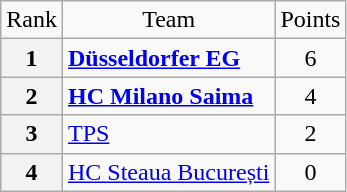<table class="wikitable" style="text-align: center;">
<tr>
<td>Rank</td>
<td>Team</td>
<td>Points</td>
</tr>
<tr>
<th>1</th>
<td style="text-align: left;"> <strong><a href='#'>Düsseldorfer EG</a></strong></td>
<td>6</td>
</tr>
<tr>
<th>2</th>
<td style="text-align: left;"> <strong><a href='#'>HC Milano Saima</a></strong></td>
<td>4</td>
</tr>
<tr>
<th>3</th>
<td style="text-align: left;"> <a href='#'>TPS</a></td>
<td>2</td>
</tr>
<tr>
<th>4</th>
<td style="text-align: left;"> <a href='#'>HC Steaua București</a></td>
<td>0</td>
</tr>
</table>
